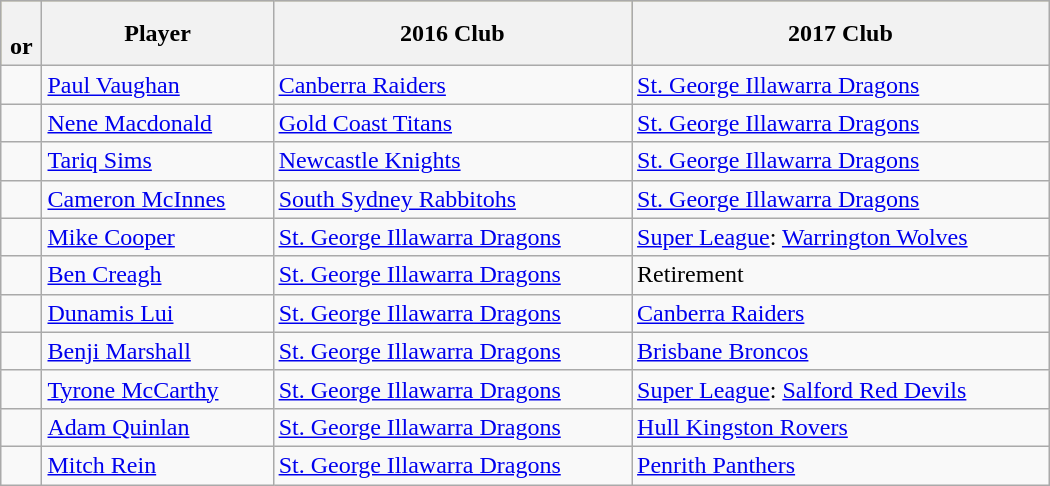<table class="wikitable sortable" style="width:700px;">
<tr bgcolor=#bdb76b>
<th> <br> or <br> </th>
<th>Player</th>
<th>2016 Club</th>
<th>2017 Club</th>
</tr>
<tr>
<td></td>
<td data-sort-value="Vaughan, Paul"><a href='#'>Paul Vaughan</a></td>
<td> <a href='#'>Canberra Raiders</a></td>
<td> <a href='#'>St. George Illawarra Dragons</a></td>
</tr>
<tr>
<td></td>
<td data-sort-value="Macdonald, Nene"><a href='#'>Nene Macdonald</a></td>
<td> <a href='#'>Gold Coast Titans</a></td>
<td> <a href='#'>St. George Illawarra Dragons</a></td>
</tr>
<tr>
<td></td>
<td data-sort-value="Sims, Tariq"><a href='#'>Tariq Sims</a></td>
<td> <a href='#'>Newcastle Knights</a></td>
<td> <a href='#'>St. George Illawarra Dragons</a></td>
</tr>
<tr>
<td></td>
<td data-sort-value="McInnes, Cameron"><a href='#'>Cameron McInnes</a></td>
<td> <a href='#'>South Sydney Rabbitohs</a></td>
<td> <a href='#'>St. George Illawarra Dragons</a></td>
</tr>
<tr>
<td></td>
<td data-sort-value="Cooper, Michael"><a href='#'>Mike Cooper</a></td>
<td> <a href='#'>St. George Illawarra Dragons</a></td>
<td> <a href='#'>Super League</a>: <a href='#'>Warrington Wolves</a></td>
</tr>
<tr>
<td></td>
<td data-sort-value="Creagh, Ben"><a href='#'>Ben Creagh</a></td>
<td> <a href='#'>St. George Illawarra Dragons</a></td>
<td>Retirement</td>
</tr>
<tr>
<td></td>
<td data-sort-value="Lui, Dunamis"><a href='#'>Dunamis Lui</a></td>
<td> <a href='#'>St. George Illawarra Dragons</a></td>
<td> <a href='#'>Canberra Raiders</a></td>
</tr>
<tr>
<td></td>
<td data-sort-value="Marshall, Benji"><a href='#'>Benji Marshall</a></td>
<td> <a href='#'>St. George Illawarra Dragons</a></td>
<td> <a href='#'>Brisbane Broncos</a></td>
</tr>
<tr>
<td></td>
<td data-sort-value="McCarthy, Tyrone"><a href='#'>Tyrone McCarthy</a></td>
<td> <a href='#'>St. George Illawarra Dragons</a></td>
<td> <a href='#'>Super League</a>: <a href='#'>Salford Red Devils</a></td>
</tr>
<tr>
<td></td>
<td data-sort-value="Quinlan, Adam"><a href='#'>Adam Quinlan</a></td>
<td> <a href='#'>St. George Illawarra Dragons</a></td>
<td> <a href='#'>Hull Kingston Rovers</a></td>
</tr>
<tr>
<td></td>
<td data-sort-value="Rein, Mitch"><a href='#'>Mitch Rein</a></td>
<td> <a href='#'>St. George Illawarra Dragons</a></td>
<td> <a href='#'>Penrith Panthers</a></td>
</tr>
</table>
